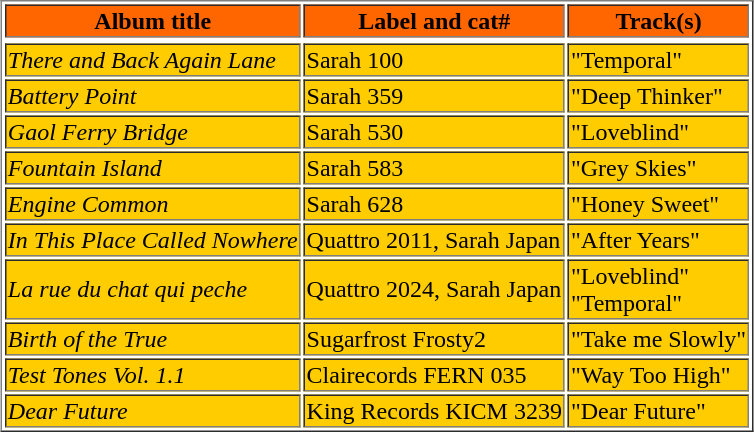<table border="1" align="center">
<tr bgcolor=#FF6600>
<th>Album title</th>
<th>Label and cat#</th>
<th>Track(s)</th>
</tr>
<tr>
</tr>
<tr bgcolor=#FFCC00>
<td><em>There and Back Again Lane</em></td>
<td>Sarah 100</td>
<td>"Temporal"</td>
</tr>
<tr bgcolor=#FFCC00>
<td><em>Battery Point</em></td>
<td>Sarah 359</td>
<td>"Deep Thinker"</td>
</tr>
<tr bgcolor=#FFCC00>
<td><em>Gaol Ferry Bridge</em></td>
<td>Sarah 530</td>
<td>"Loveblind"</td>
</tr>
<tr bgcolor=#FFCC00>
<td><em>Fountain Island</em></td>
<td>Sarah 583</td>
<td>"Grey Skies"</td>
</tr>
<tr bgcolor=#FFCC00>
<td><em>Engine Common</em></td>
<td>Sarah 628</td>
<td>"Honey Sweet"</td>
</tr>
<tr bgcolor=#FFCC00>
<td><em>In This Place Called Nowhere</em></td>
<td>Quattro 2011, Sarah Japan</td>
<td>"After Years"</td>
</tr>
<tr bgcolor=#FFCC00>
<td><em>La rue du chat qui peche</em></td>
<td>Quattro 2024, Sarah Japan</td>
<td>"Loveblind"<br>"Temporal"</td>
</tr>
<tr bgcolor=#FFCC00>
<td><em>Birth of the True</em></td>
<td>Sugarfrost Frosty2</td>
<td>"Take me Slowly"</td>
</tr>
<tr bgcolor=#FFCC00>
<td><em>Test Tones Vol. 1.1</em></td>
<td>Clairecords FERN 035</td>
<td>"Way Too High"</td>
</tr>
<tr bgcolor=#FFCC00>
<td><em>Dear Future</em></td>
<td>King Records KICM 3239</td>
<td>"Dear Future"</td>
</tr>
</table>
